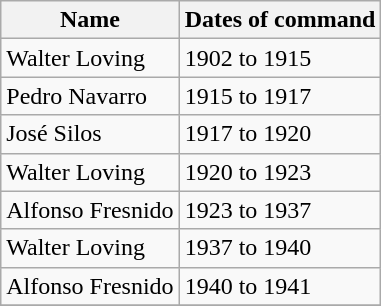<table class="wikitable sortable collapsible" border="1"|right>
<tr>
<th scope="col">Name</th>
<th scope="col">Dates of command</th>
</tr>
<tr>
<td>Walter Loving</td>
<td>1902 to 1915</td>
</tr>
<tr>
<td>Pedro Navarro</td>
<td>1915 to 1917</td>
</tr>
<tr>
<td>José Silos</td>
<td>1917 to 1920</td>
</tr>
<tr>
<td>Walter Loving</td>
<td>1920 to 1923</td>
</tr>
<tr>
<td>Alfonso Fresnido</td>
<td>1923 to 1937</td>
</tr>
<tr>
<td>Walter Loving</td>
<td>1937 to 1940</td>
</tr>
<tr>
<td>Alfonso Fresnido</td>
<td>1940 to 1941</td>
</tr>
<tr>
</tr>
</table>
